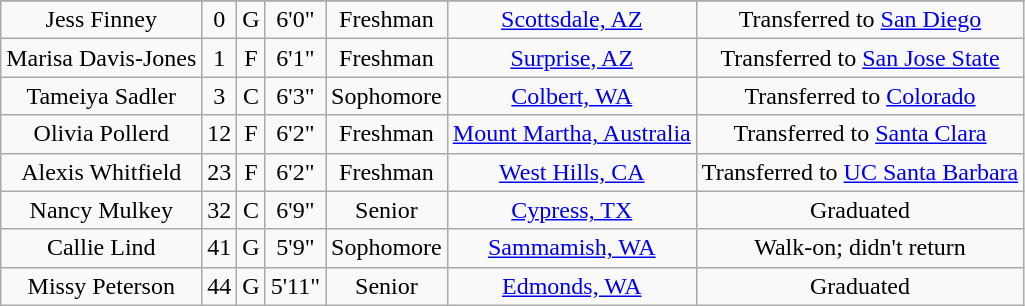<table class="wikitable sortable" style="text-align: center">
<tr align=center>
</tr>
<tr>
<td>Jess Finney</td>
<td>0</td>
<td>G</td>
<td>6'0"</td>
<td>Freshman</td>
<td><a href='#'>Scottsdale, AZ</a></td>
<td>Transferred to <a href='#'>San Diego</a></td>
</tr>
<tr>
<td>Marisa Davis-Jones</td>
<td>1</td>
<td>F</td>
<td>6'1"</td>
<td>Freshman</td>
<td><a href='#'>Surprise, AZ</a></td>
<td>Transferred to <a href='#'>San Jose State</a></td>
</tr>
<tr>
<td>Tameiya Sadler</td>
<td>3</td>
<td>C</td>
<td>6'3"</td>
<td>Sophomore</td>
<td><a href='#'>Colbert, WA</a></td>
<td>Transferred to <a href='#'>Colorado</a></td>
</tr>
<tr>
<td>Olivia Pollerd</td>
<td>12</td>
<td>F</td>
<td>6'2"</td>
<td>Freshman</td>
<td><a href='#'>Mount Martha, Australia</a></td>
<td>Transferred to <a href='#'>Santa Clara</a></td>
</tr>
<tr>
<td>Alexis Whitfield</td>
<td>23</td>
<td>F</td>
<td>6'2"</td>
<td>Freshman</td>
<td><a href='#'>West Hills, CA</a></td>
<td>Transferred to <a href='#'>UC Santa Barbara</a></td>
</tr>
<tr>
<td>Nancy Mulkey</td>
<td>32</td>
<td>C</td>
<td>6'9"</td>
<td>Senior</td>
<td><a href='#'>Cypress, TX</a></td>
<td>Graduated</td>
</tr>
<tr>
<td>Callie Lind</td>
<td>41</td>
<td>G</td>
<td>5'9"</td>
<td>Sophomore</td>
<td><a href='#'>Sammamish, WA</a></td>
<td>Walk-on; didn't return</td>
</tr>
<tr>
<td>Missy Peterson</td>
<td>44</td>
<td>G</td>
<td>5'11"</td>
<td>Senior</td>
<td><a href='#'>Edmonds, WA</a></td>
<td>Graduated</td>
</tr>
</table>
